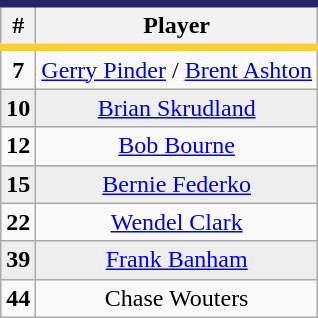<table class="wikitable">
<tr style="border-top:#262266 5px solid; border-bottom:#FFCD36 5px solid;">
<th>#</th>
<th>Player</th>
</tr>
<tr style="text-align:center;">
<td><strong>7</strong></td>
<td><a href='#'>Gerry Pinder</a> / <a href='#'>Brent Ashton</a></td>
</tr>
<tr style="text-align:center;" bgcolor="#eeeeee">
<td><strong>10</strong></td>
<td><a href='#'>Brian Skrudland</a></td>
</tr>
<tr style="text-align:center;">
<td><strong>12</strong></td>
<td><a href='#'>Bob Bourne</a></td>
</tr>
<tr style="text-align:center;" bgcolor="#eeeeee">
<td><strong>15</strong></td>
<td><a href='#'>Bernie Federko</a></td>
</tr>
<tr style="text-align:center;">
<td><strong>22</strong></td>
<td><a href='#'>Wendel Clark</a></td>
</tr>
<tr style="text-align:center;" bgcolor="#eeeeee">
<td><strong>39</strong></td>
<td><a href='#'>Frank Banham</a></td>
</tr>
<tr style="text-align:center;">
<td><strong>44</strong></td>
<td>Chase Wouters</td>
</tr>
</table>
